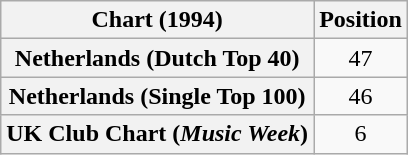<table class="wikitable sortable plainrowheaders" style="text-align:center">
<tr>
<th scope="col">Chart (1994)</th>
<th scope="col">Position</th>
</tr>
<tr>
<th scope="row">Netherlands (Dutch Top 40)</th>
<td>47</td>
</tr>
<tr>
<th scope="row">Netherlands (Single Top 100)</th>
<td>46</td>
</tr>
<tr>
<th scope="row">UK Club Chart (<em>Music Week</em>)</th>
<td>6</td>
</tr>
</table>
